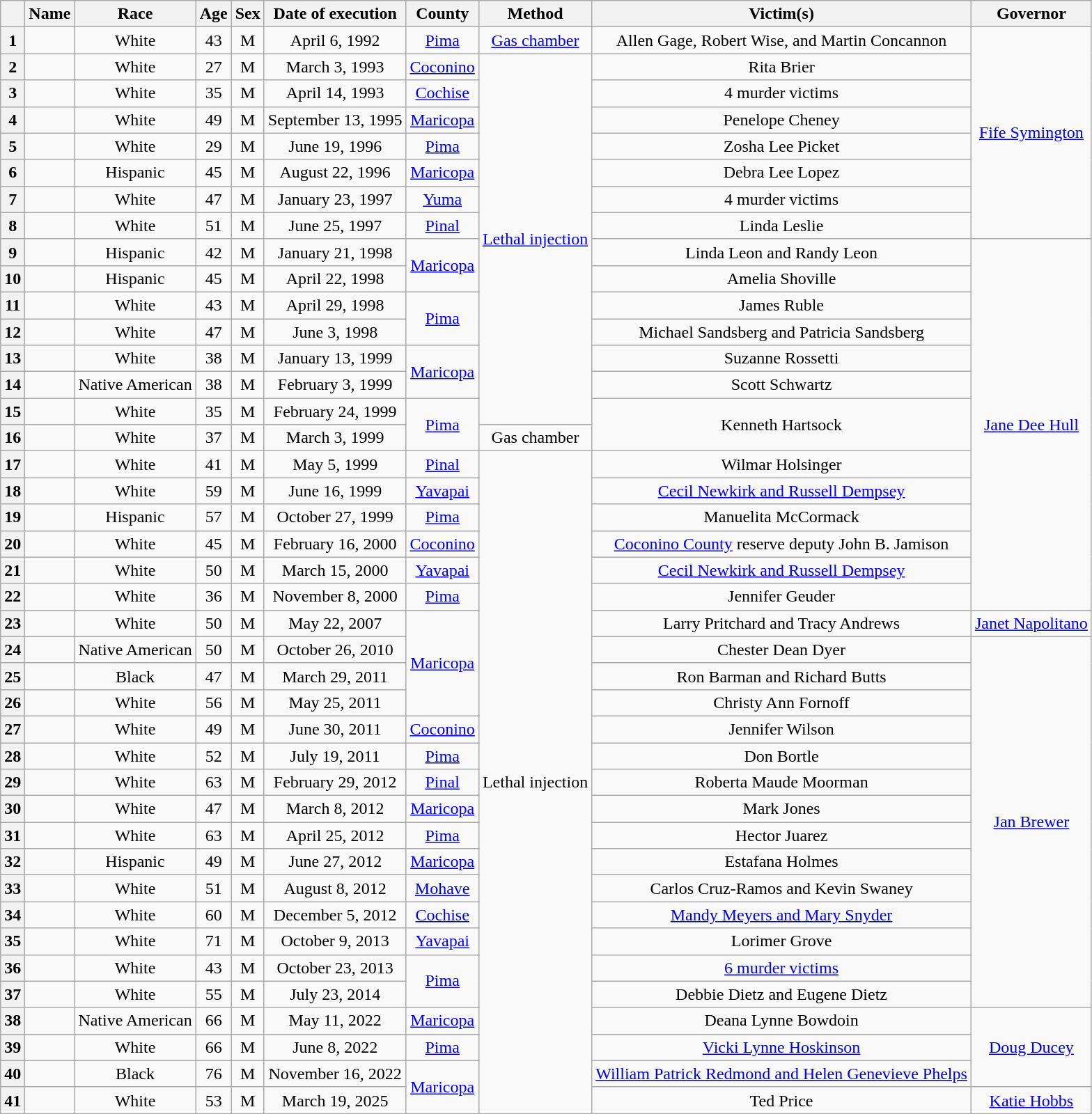<table class="wikitable sortable" style="text-align:center;">
<tr>
<th scope="col"></th>
<th scope="col">Name</th>
<th scope="col">Race</th>
<th scope="col">Age</th>
<th scope="col">Sex</th>
<th scope="col" data-sort-type="date">Date of execution</th>
<th scope="col">County</th>
<th scope="col">Method</th>
<th scope="col">Victim(s)</th>
<th scope="col">Governor</th>
</tr>
<tr>
<th scope="row">1</th>
<td></td>
<td>White</td>
<td>43</td>
<td>M</td>
<td>April 6, 1992</td>
<td><a href='#'>Pima</a></td>
<td><a href='#'>Gas chamber</a></td>
<td>Allen Gage, Robert Wise, and Martin Concannon</td>
<td rowspan="8"><a href='#'>Fife Symington</a></td>
</tr>
<tr>
<th scope="row">2</th>
<td></td>
<td>White</td>
<td>27</td>
<td>M</td>
<td>March 3, 1993</td>
<td><a href='#'>Coconino</a></td>
<td rowspan="14"><a href='#'>Lethal injection</a></td>
<td>Rita Brier</td>
</tr>
<tr>
<th scope="row">3</th>
<td></td>
<td>White</td>
<td>35</td>
<td>M</td>
<td>April 14, 1993</td>
<td><a href='#'>Cochise</a></td>
<td>4 murder victims</td>
</tr>
<tr>
<th scope="row">4</th>
<td></td>
<td>White</td>
<td>49</td>
<td>M</td>
<td>September 13, 1995</td>
<td><a href='#'>Maricopa</a></td>
<td>Penelope Cheney</td>
</tr>
<tr>
<th scope="row">5</th>
<td></td>
<td>White</td>
<td>29</td>
<td>M</td>
<td>June 19, 1996</td>
<td><a href='#'>Pima</a></td>
<td>Zosha Lee Picket</td>
</tr>
<tr>
<th scope="row">6</th>
<td></td>
<td>Hispanic</td>
<td>45</td>
<td>M</td>
<td>August 22, 1996</td>
<td><a href='#'>Maricopa</a></td>
<td>Debra Lee Lopez</td>
</tr>
<tr>
<th scope="row">7</th>
<td></td>
<td>White</td>
<td>47</td>
<td>M</td>
<td>January 23, 1997</td>
<td><a href='#'>Yuma</a></td>
<td>4 murder victims</td>
</tr>
<tr>
<th scope="row">8</th>
<td></td>
<td>White</td>
<td>51</td>
<td>M</td>
<td>June 25, 1997</td>
<td><a href='#'>Pinal</a></td>
<td>Linda Leslie</td>
</tr>
<tr>
<th scope="row">9</th>
<td></td>
<td>Hispanic</td>
<td>42</td>
<td>M</td>
<td>January 21, 1998</td>
<td rowspan="2"><a href='#'>Maricopa</a></td>
<td>Linda Leon and Randy Leon</td>
<td rowspan="14"><a href='#'>Jane Dee Hull</a></td>
</tr>
<tr>
<th scope="row">10</th>
<td></td>
<td>Hispanic</td>
<td>45</td>
<td>M</td>
<td>April 22, 1998</td>
<td>Amelia Shoville</td>
</tr>
<tr>
<th scope="row">11</th>
<td></td>
<td>White</td>
<td>43</td>
<td>M</td>
<td>April 29, 1998</td>
<td rowspan="2"><a href='#'>Pima</a></td>
<td>James Ruble</td>
</tr>
<tr>
<th scope="row">12</th>
<td></td>
<td>White</td>
<td>47</td>
<td>M</td>
<td>June 3, 1998</td>
<td>Michael Sandsberg and Patricia Sandsberg</td>
</tr>
<tr>
<th scope="row">13</th>
<td></td>
<td>White</td>
<td>38</td>
<td>M</td>
<td>January 13, 1999</td>
<td rowspan="2"><a href='#'>Maricopa</a></td>
<td>Suzanne Rossetti</td>
</tr>
<tr>
<th scope="row">14</th>
<td></td>
<td>Native American</td>
<td>38</td>
<td>M</td>
<td>February 3, 1999</td>
<td>Scott Schwartz</td>
</tr>
<tr>
<th scope="row">15</th>
<td></td>
<td>White</td>
<td>35</td>
<td>M</td>
<td>February 24, 1999</td>
<td rowspan="2"><a href='#'>Pima</a></td>
<td rowspan="2">Kenneth Hartsock</td>
</tr>
<tr>
<th scope="row">16</th>
<td></td>
<td>White</td>
<td>37</td>
<td>M</td>
<td>March 3, 1999</td>
<td>Gas chamber</td>
</tr>
<tr>
<th scope="row">17</th>
<td></td>
<td>White</td>
<td>41</td>
<td>M</td>
<td>May 5, 1999</td>
<td><a href='#'>Pinal</a></td>
<td rowspan="25">Lethal injection</td>
<td>Wilmar Holsinger</td>
</tr>
<tr>
<th scope="row">18</th>
<td></td>
<td>White</td>
<td>59</td>
<td>M</td>
<td>June 16, 1999</td>
<td><a href='#'>Yavapai</a></td>
<td><a href='#'>Cecil Newkirk and Russell Dempsey</a></td>
</tr>
<tr>
<th scope="row">19</th>
<td></td>
<td>Hispanic</td>
<td>57</td>
<td>M</td>
<td>October 27, 1999</td>
<td><a href='#'>Pima</a></td>
<td>Manuelita McCormack</td>
</tr>
<tr>
<th scope="row">20</th>
<td></td>
<td>White</td>
<td>45</td>
<td>M</td>
<td>February 16, 2000</td>
<td><a href='#'>Coconino</a></td>
<td><a href='#'>Coconino County</a> reserve deputy John B. Jamison</td>
</tr>
<tr>
<th scope="row">21</th>
<td></td>
<td>White</td>
<td>50</td>
<td>M</td>
<td>March 15, 2000</td>
<td><a href='#'>Yavapai</a></td>
<td><a href='#'>Cecil Newkirk and Russell Dempsey</a></td>
</tr>
<tr>
<th scope="row">22</th>
<td></td>
<td>White</td>
<td>36</td>
<td>M</td>
<td>November 8, 2000</td>
<td><a href='#'>Pima</a></td>
<td>Jennifer Geuder</td>
</tr>
<tr>
<th scope="row">23</th>
<td></td>
<td>White</td>
<td>50</td>
<td>M</td>
<td>May 22, 2007</td>
<td rowspan="4"><a href='#'>Maricopa</a></td>
<td>Larry Pritchard and Tracy Andrews</td>
<td><a href='#'>Janet Napolitano</a></td>
</tr>
<tr>
<th scope="row">24</th>
<td></td>
<td>Native American</td>
<td>50</td>
<td>M</td>
<td>October 26, 2010</td>
<td>Chester Dean Dyer</td>
<td rowspan="14"><a href='#'>Jan Brewer</a></td>
</tr>
<tr>
<th scope="row">25</th>
<td></td>
<td>Black</td>
<td>47</td>
<td>M</td>
<td>March 29, 2011</td>
<td>Ron Barman and Richard Butts</td>
</tr>
<tr>
<th scope="row">26</th>
<td></td>
<td>White</td>
<td>56</td>
<td>M</td>
<td>May 25, 2011</td>
<td>Christy Ann Fornoff</td>
</tr>
<tr>
<th scope="row">27</th>
<td></td>
<td>White</td>
<td>49</td>
<td>M</td>
<td>June 30, 2011</td>
<td><a href='#'>Coconino</a></td>
<td>Jennifer Wilson</td>
</tr>
<tr>
<th scope="row">28</th>
<td></td>
<td>White</td>
<td>52</td>
<td>M</td>
<td>July 19, 2011</td>
<td><a href='#'>Pima</a></td>
<td>Don Bortle</td>
</tr>
<tr>
<th scope="row">29</th>
<td></td>
<td>White</td>
<td>63</td>
<td>M</td>
<td>February 29, 2012</td>
<td><a href='#'>Pinal</a></td>
<td>Roberta Maude Moorman</td>
</tr>
<tr>
<th scope="row">30</th>
<td></td>
<td>White</td>
<td>47</td>
<td>M</td>
<td>March 8, 2012</td>
<td><a href='#'>Maricopa</a></td>
<td>Mark Jones</td>
</tr>
<tr>
<th scope="row">31</th>
<td></td>
<td>White</td>
<td>63</td>
<td>M</td>
<td>April 25, 2012</td>
<td><a href='#'>Pima</a></td>
<td>Hector Juarez</td>
</tr>
<tr>
<th scope="row">32</th>
<td></td>
<td>Hispanic</td>
<td>49</td>
<td>M</td>
<td>June 27, 2012</td>
<td><a href='#'>Maricopa</a></td>
<td>Estafana Holmes</td>
</tr>
<tr>
<th scope="row">33</th>
<td></td>
<td>White</td>
<td>51</td>
<td>M</td>
<td>August 8, 2012</td>
<td><a href='#'>Mohave</a></td>
<td>Carlos Cruz-Ramos and Kevin Swaney</td>
</tr>
<tr>
<th scope="row">34</th>
<td></td>
<td>White</td>
<td>60</td>
<td>M</td>
<td>December 5, 2012</td>
<td><a href='#'>Cochise</a></td>
<td><a href='#'>Mandy Meyers and Mary Snyder</a></td>
</tr>
<tr>
<th scope="row">35</th>
<td></td>
<td>White</td>
<td>71</td>
<td>M</td>
<td>October 9, 2013</td>
<td><a href='#'>Yavapai</a></td>
<td>Lorimer Grove</td>
</tr>
<tr>
<th scope="row">36</th>
<td></td>
<td>White</td>
<td>43</td>
<td>M</td>
<td>October 23, 2013</td>
<td rowspan="2"><a href='#'>Pima</a></td>
<td><a href='#'>6 murder victims</a></td>
</tr>
<tr>
<th scope="row">37</th>
<td></td>
<td>White</td>
<td>55</td>
<td>M</td>
<td>July 23, 2014</td>
<td>Debbie Dietz and Eugene Dietz</td>
</tr>
<tr>
<th scope="row">38</th>
<td></td>
<td>Native American</td>
<td>66</td>
<td>M</td>
<td>May 11, 2022</td>
<td><a href='#'>Maricopa</a></td>
<td>Deana Lynne Bowdoin</td>
<td rowspan="3"><a href='#'>Doug Ducey</a></td>
</tr>
<tr>
<th scope="row">39</th>
<td></td>
<td>White</td>
<td>66</td>
<td>M</td>
<td>June 8, 2022</td>
<td><a href='#'>Pima</a></td>
<td><a href='#'>Vicki Lynne Hoskinson</a></td>
</tr>
<tr>
<th scope="row">40</th>
<td></td>
<td>Black</td>
<td>76</td>
<td>M</td>
<td>November 16, 2022</td>
<td rowspan="2"><a href='#'>Maricopa</a></td>
<td><a href='#'>William Patrick Redmond and Helen Genevieve Phelps</a></td>
</tr>
<tr>
<th scope="row">41</th>
<td></td>
<td>White</td>
<td>53</td>
<td>M</td>
<td>March 19, 2025</td>
<td>Ted Price</td>
<td rowspan="1"><a href='#'>Katie Hobbs</a></td>
</tr>
</table>
